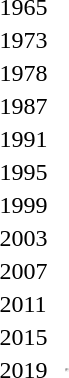<table>
<tr>
<td>1965</td>
<td></td>
<td></td>
<td></td>
</tr>
<tr>
<td>1973</td>
<td></td>
<td></td>
<td><br></td>
</tr>
<tr>
<td>1978</td>
<td></td>
<td></td>
<td><br></td>
</tr>
<tr>
<td>1987</td>
<td></td>
<td></td>
<td><br></td>
</tr>
<tr>
<td>1991</td>
<td></td>
<td></td>
<td><br></td>
</tr>
<tr>
<td>1995</td>
<td></td>
<td></td>
<td><br></td>
</tr>
<tr>
<td>1999</td>
<td></td>
<td></td>
<td><br></td>
</tr>
<tr>
<td>2003</td>
<td></td>
<td></td>
<td><br></td>
</tr>
<tr>
<td>2007</td>
<td></td>
<td></td>
<td> <br> </td>
</tr>
<tr>
<td>2011</td>
<td></td>
<td></td>
<td><br></td>
</tr>
<tr>
<td>2015</td>
<td></td>
<td></td>
<td> <br> </td>
</tr>
<tr>
<td>2019</td>
<td></td>
<td></td>
<td><hr></td>
</tr>
</table>
